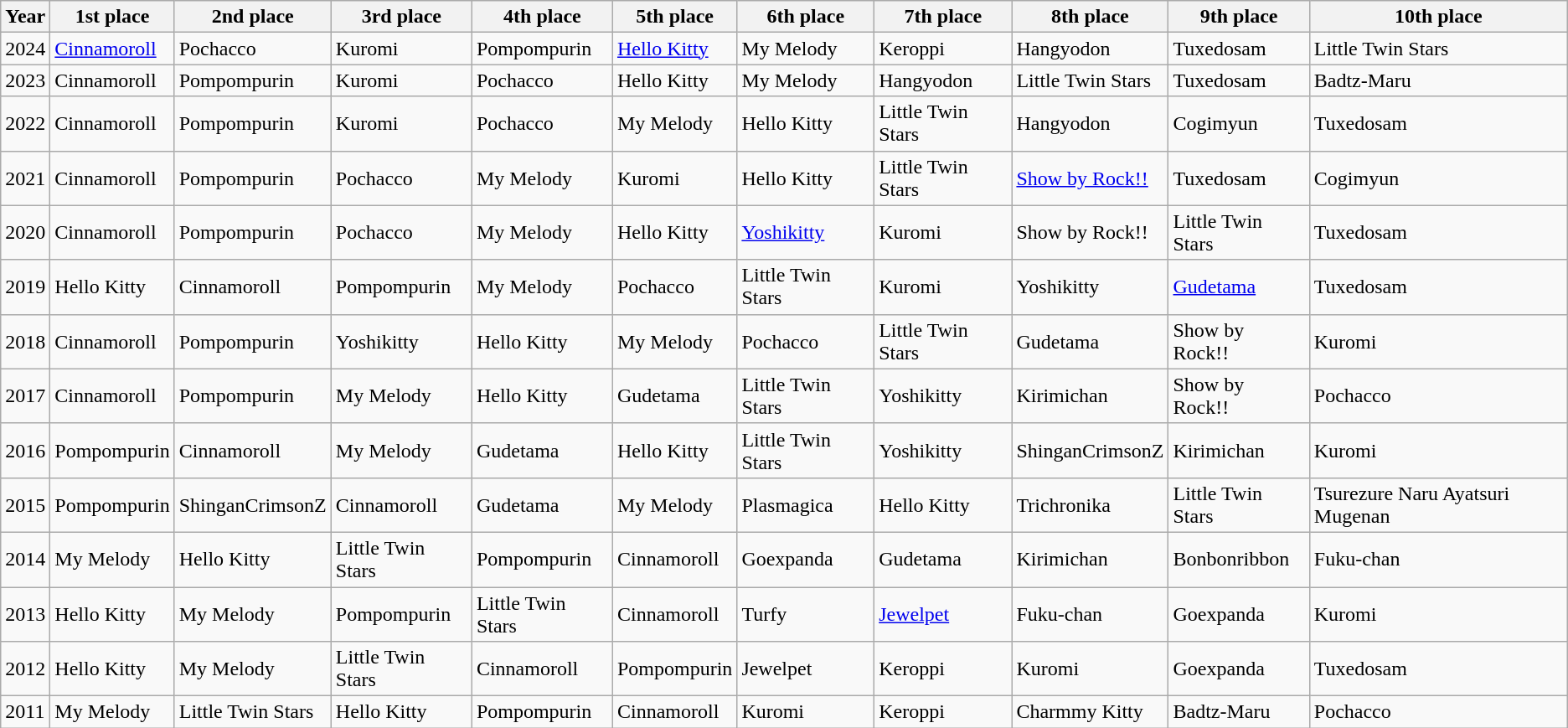<table class="wikitable sortable">
<tr>
<th>Year</th>
<th>1st place</th>
<th>2nd place</th>
<th>3rd place</th>
<th>4th place</th>
<th>5th place</th>
<th>6th place</th>
<th>7th place</th>
<th>8th place</th>
<th>9th place</th>
<th>10th place</th>
</tr>
<tr>
<td>2024</td>
<td><a href='#'>Cinnamoroll</a></td>
<td>Pochacco</td>
<td>Kuromi</td>
<td>Pompompurin</td>
<td><a href='#'>Hello Kitty</a></td>
<td>My Melody</td>
<td>Keroppi</td>
<td>Hangyodon</td>
<td>Tuxedosam</td>
<td>Little Twin Stars</td>
</tr>
<tr>
<td>2023</td>
<td>Cinnamoroll</td>
<td>Pompompurin</td>
<td>Kuromi</td>
<td>Pochacco</td>
<td>Hello Kitty</td>
<td>My Melody</td>
<td>Hangyodon</td>
<td>Little Twin Stars</td>
<td>Tuxedosam</td>
<td>Badtz-Maru</td>
</tr>
<tr>
<td>2022</td>
<td>Cinnamoroll</td>
<td>Pompompurin</td>
<td>Kuromi</td>
<td>Pochacco</td>
<td>My Melody</td>
<td>Hello Kitty</td>
<td>Little Twin Stars</td>
<td>Hangyodon</td>
<td>Cogimyun</td>
<td>Tuxedosam</td>
</tr>
<tr>
<td>2021</td>
<td>Cinnamoroll</td>
<td>Pompompurin</td>
<td>Pochacco</td>
<td>My Melody</td>
<td>Kuromi</td>
<td>Hello Kitty</td>
<td>Little Twin Stars</td>
<td><a href='#'>Show by Rock!!</a></td>
<td>Tuxedosam</td>
<td>Cogimyun</td>
</tr>
<tr>
<td>2020</td>
<td>Cinnamoroll</td>
<td>Pompompurin</td>
<td>Pochacco</td>
<td>My Melody</td>
<td>Hello Kitty</td>
<td><a href='#'>Yoshikitty</a></td>
<td>Kuromi</td>
<td>Show by Rock!!</td>
<td>Little Twin Stars</td>
<td>Tuxedosam</td>
</tr>
<tr>
<td>2019</td>
<td>Hello Kitty</td>
<td>Cinnamoroll</td>
<td>Pompompurin</td>
<td>My Melody</td>
<td>Pochacco</td>
<td>Little Twin Stars</td>
<td>Kuromi</td>
<td>Yoshikitty</td>
<td><a href='#'>Gudetama</a></td>
<td>Tuxedosam</td>
</tr>
<tr>
<td>2018</td>
<td>Cinnamoroll</td>
<td>Pompompurin</td>
<td>Yoshikitty</td>
<td>Hello Kitty</td>
<td>My Melody</td>
<td>Pochacco</td>
<td>Little Twin Stars</td>
<td>Gudetama</td>
<td>Show by Rock!!</td>
<td>Kuromi</td>
</tr>
<tr>
<td>2017</td>
<td>Cinnamoroll</td>
<td>Pompompurin</td>
<td>My Melody</td>
<td>Hello Kitty</td>
<td>Gudetama</td>
<td>Little Twin Stars</td>
<td>Yoshikitty</td>
<td>Kirimichan</td>
<td>Show by Rock!!</td>
<td>Pochacco</td>
</tr>
<tr>
<td>2016</td>
<td>Pompompurin</td>
<td>Cinnamoroll</td>
<td>My Melody</td>
<td>Gudetama</td>
<td>Hello Kitty</td>
<td>Little Twin Stars</td>
<td>Yoshikitty</td>
<td>ShinganCrimsonZ</td>
<td>Kirimichan</td>
<td>Kuromi</td>
</tr>
<tr>
<td>2015</td>
<td>Pompompurin</td>
<td>ShinganCrimsonZ</td>
<td>Cinnamoroll</td>
<td>Gudetama</td>
<td>My Melody</td>
<td>Plasmagica</td>
<td>Hello Kitty</td>
<td>Trichronika</td>
<td>Little Twin Stars</td>
<td>Tsurezure Naru Ayatsuri Mugenan</td>
</tr>
<tr>
<td>2014</td>
<td>My Melody</td>
<td>Hello Kitty</td>
<td>Little Twin Stars</td>
<td>Pompompurin</td>
<td>Cinnamoroll</td>
<td>Goexpanda</td>
<td>Gudetama</td>
<td>Kirimichan</td>
<td>Bonbonribbon</td>
<td>Fuku-chan</td>
</tr>
<tr>
<td>2013</td>
<td>Hello Kitty</td>
<td>My Melody</td>
<td>Pompompurin</td>
<td>Little Twin Stars</td>
<td>Cinnamoroll</td>
<td>Turfy</td>
<td><a href='#'>Jewelpet</a></td>
<td>Fuku-chan</td>
<td>Goexpanda</td>
<td>Kuromi</td>
</tr>
<tr>
<td>2012</td>
<td>Hello Kitty</td>
<td>My Melody</td>
<td>Little Twin Stars</td>
<td>Cinnamoroll</td>
<td>Pompompurin</td>
<td>Jewelpet</td>
<td>Keroppi</td>
<td>Kuromi</td>
<td>Goexpanda</td>
<td>Tuxedosam</td>
</tr>
<tr>
<td>2011</td>
<td>My Melody</td>
<td>Little Twin Stars</td>
<td>Hello Kitty</td>
<td>Pompompurin</td>
<td>Cinnamoroll</td>
<td>Kuromi</td>
<td>Keroppi</td>
<td>Charmmy Kitty</td>
<td>Badtz-Maru</td>
<td>Pochacco</td>
</tr>
</table>
